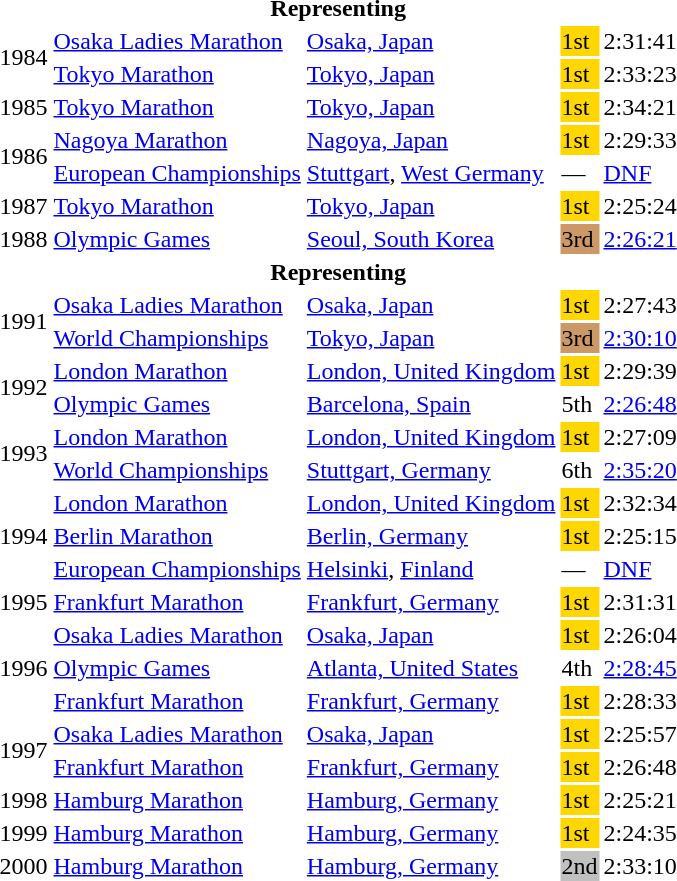<table>
<tr>
<th colspan="5">Representing </th>
</tr>
<tr>
<td rowspan=2>1984</td>
<td><a href='#'>Osaka Ladies Marathon</a></td>
<td><a href='#'>Osaka, Japan</a></td>
<td bgcolor="gold">1st</td>
<td>2:31:41</td>
</tr>
<tr>
<td><a href='#'>Tokyo Marathon</a></td>
<td><a href='#'>Tokyo, Japan</a></td>
<td bgcolor="gold">1st</td>
<td>2:33:23</td>
</tr>
<tr>
<td>1985</td>
<td><a href='#'>Tokyo Marathon</a></td>
<td><a href='#'>Tokyo, Japan</a></td>
<td bgcolor="gold">1st</td>
<td>2:34:21</td>
</tr>
<tr>
<td rowspan=2>1986</td>
<td><a href='#'>Nagoya Marathon</a></td>
<td><a href='#'>Nagoya, Japan</a></td>
<td bgcolor=gold>1st</td>
<td>2:29:33</td>
</tr>
<tr>
<td><a href='#'>European Championships</a></td>
<td><a href='#'>Stuttgart</a>, <a href='#'>West Germany</a></td>
<td>—</td>
<td><a href='#'>DNF</a></td>
</tr>
<tr>
<td>1987</td>
<td><a href='#'>Tokyo Marathon</a></td>
<td><a href='#'>Tokyo, Japan</a></td>
<td bgcolor="gold">1st</td>
<td>2:25:24</td>
</tr>
<tr>
<td>1988</td>
<td><a href='#'>Olympic Games</a></td>
<td><a href='#'>Seoul, South Korea</a></td>
<td bgcolor=cc9966>3rd</td>
<td><a href='#'>2:26:21</a></td>
</tr>
<tr>
<th colspan="5">Representing </th>
</tr>
<tr>
<td rowspan=2>1991</td>
<td><a href='#'>Osaka Ladies Marathon</a></td>
<td><a href='#'>Osaka, Japan</a></td>
<td bgcolor="gold">1st</td>
<td>2:27:43</td>
</tr>
<tr>
<td><a href='#'>World Championships</a></td>
<td><a href='#'>Tokyo, Japan</a></td>
<td bgcolor=cc9966>3rd</td>
<td><a href='#'>2:30:10</a></td>
</tr>
<tr>
<td rowspan=2>1992</td>
<td><a href='#'>London Marathon</a></td>
<td><a href='#'>London, United Kingdom</a></td>
<td bgcolor="gold">1st</td>
<td>2:29:39</td>
</tr>
<tr>
<td><a href='#'>Olympic Games</a></td>
<td><a href='#'>Barcelona, Spain</a></td>
<td>5th</td>
<td><a href='#'>2:26:48</a></td>
</tr>
<tr>
<td rowspan=2>1993</td>
<td><a href='#'>London Marathon</a></td>
<td><a href='#'>London, United Kingdom</a></td>
<td bgcolor="gold">1st</td>
<td>2:27:09</td>
</tr>
<tr>
<td><a href='#'>World Championships</a></td>
<td><a href='#'>Stuttgart, Germany</a></td>
<td>6th</td>
<td><a href='#'>2:35:20</a></td>
</tr>
<tr>
<td rowspan=3>1994</td>
<td><a href='#'>London Marathon</a></td>
<td><a href='#'>London, United Kingdom</a></td>
<td bgcolor="gold">1st</td>
<td>2:32:34</td>
</tr>
<tr>
<td><a href='#'>Berlin Marathon</a></td>
<td><a href='#'>Berlin, Germany</a></td>
<td bgcolor="gold">1st</td>
<td>2:25:15</td>
</tr>
<tr>
<td><a href='#'>European Championships</a></td>
<td><a href='#'>Helsinki</a>, <a href='#'>Finland</a></td>
<td>—</td>
<td><a href='#'>DNF</a></td>
</tr>
<tr>
<td>1995</td>
<td><a href='#'>Frankfurt Marathon</a></td>
<td><a href='#'>Frankfurt, Germany</a></td>
<td bgcolor="gold">1st</td>
<td>2:31:31</td>
</tr>
<tr>
<td rowspan=3>1996</td>
<td><a href='#'>Osaka Ladies Marathon</a></td>
<td><a href='#'>Osaka, Japan</a></td>
<td bgcolor="gold">1st</td>
<td>2:26:04</td>
</tr>
<tr>
<td><a href='#'>Olympic Games</a></td>
<td><a href='#'>Atlanta, United States</a></td>
<td>4th</td>
<td><a href='#'>2:28:45</a></td>
</tr>
<tr>
<td><a href='#'>Frankfurt Marathon</a></td>
<td><a href='#'>Frankfurt, Germany</a></td>
<td bgcolor="gold">1st</td>
<td>2:28:33</td>
</tr>
<tr>
<td rowspan=2>1997</td>
<td><a href='#'>Osaka Ladies Marathon</a></td>
<td><a href='#'>Osaka, Japan</a></td>
<td bgcolor="gold">1st</td>
<td>2:25:57</td>
</tr>
<tr>
<td><a href='#'>Frankfurt Marathon</a></td>
<td><a href='#'>Frankfurt, Germany</a></td>
<td bgcolor="gold">1st</td>
<td>2:26:48</td>
</tr>
<tr>
<td>1998</td>
<td><a href='#'>Hamburg Marathon</a></td>
<td><a href='#'>Hamburg, Germany</a></td>
<td bgcolor="gold">1st</td>
<td>2:25:21</td>
</tr>
<tr>
<td>1999</td>
<td><a href='#'>Hamburg Marathon</a></td>
<td><a href='#'>Hamburg, Germany</a></td>
<td bgcolor="gold">1st</td>
<td>2:24:35</td>
</tr>
<tr>
<td>2000</td>
<td><a href='#'>Hamburg Marathon</a></td>
<td><a href='#'>Hamburg, Germany</a></td>
<td bgcolor="silver">2nd</td>
<td>2:33:10</td>
</tr>
</table>
